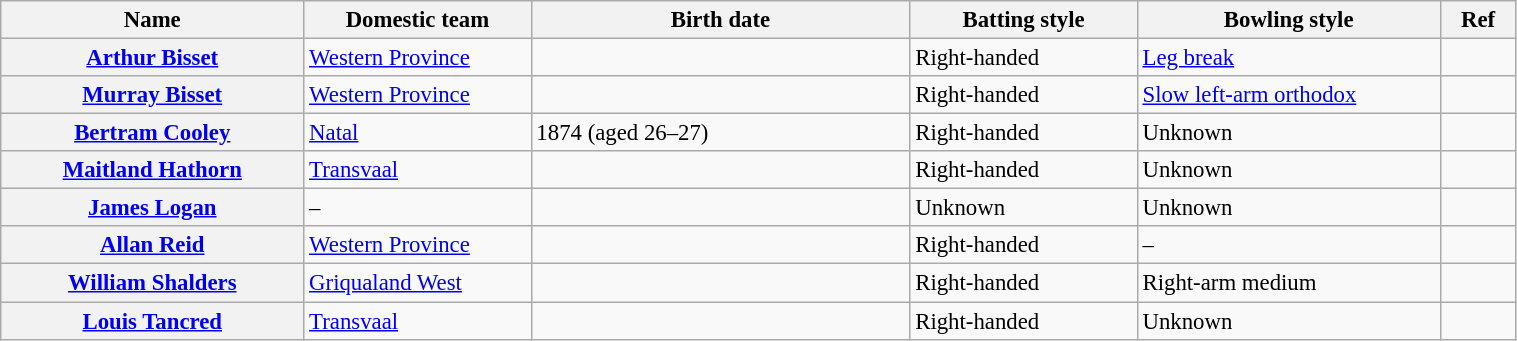<table class="wikitable plainrowheaders" style="font-size:95%; width:80%;">
<tr>
<th scope="col" width="20%">Name</th>
<th scope="col" width="15%">Domestic team</th>
<th scope="col" width="25%">Birth date</th>
<th scope="col" width="15%">Batting style</th>
<th scope="col" width="20%">Bowling style</th>
<th scope="col" width="5%">Ref</th>
</tr>
<tr>
<th scope="row"><a href='#'>Arthur Bisset</a></th>
<td><a href='#'>Western Province</a></td>
<td></td>
<td>Right-handed</td>
<td><a href='#'>Leg break</a></td>
<td></td>
</tr>
<tr>
<th scope="row"><a href='#'>Murray Bisset</a></th>
<td><a href='#'>Western Province</a></td>
<td></td>
<td>Right-handed</td>
<td><a href='#'>Slow left-arm orthodox</a></td>
<td></td>
</tr>
<tr>
<th scope="row"><a href='#'>Bertram Cooley</a></th>
<td><a href='#'>Natal</a></td>
<td>1874 (aged 26–27)</td>
<td>Right-handed</td>
<td>Unknown</td>
<td></td>
</tr>
<tr>
<th scope="row"><a href='#'>Maitland Hathorn</a></th>
<td><a href='#'>Transvaal</a></td>
<td></td>
<td>Right-handed</td>
<td>Unknown</td>
<td></td>
</tr>
<tr>
<th scope="row"><a href='#'>James Logan</a></th>
<td>–</td>
<td></td>
<td>Unknown</td>
<td>Unknown</td>
<td></td>
</tr>
<tr>
<th scope="row"><a href='#'>Allan Reid</a></th>
<td><a href='#'>Western Province</a></td>
<td></td>
<td>Right-handed</td>
<td>–</td>
<td></td>
</tr>
<tr>
<th scope="row"><a href='#'>William Shalders</a></th>
<td><a href='#'>Griqualand West</a></td>
<td></td>
<td>Right-handed</td>
<td>Right-arm medium</td>
<td></td>
</tr>
<tr>
<th scope="row"><a href='#'>Louis Tancred</a></th>
<td><a href='#'>Transvaal</a></td>
<td></td>
<td>Right-handed</td>
<td>Unknown</td>
<td></td>
</tr>
</table>
